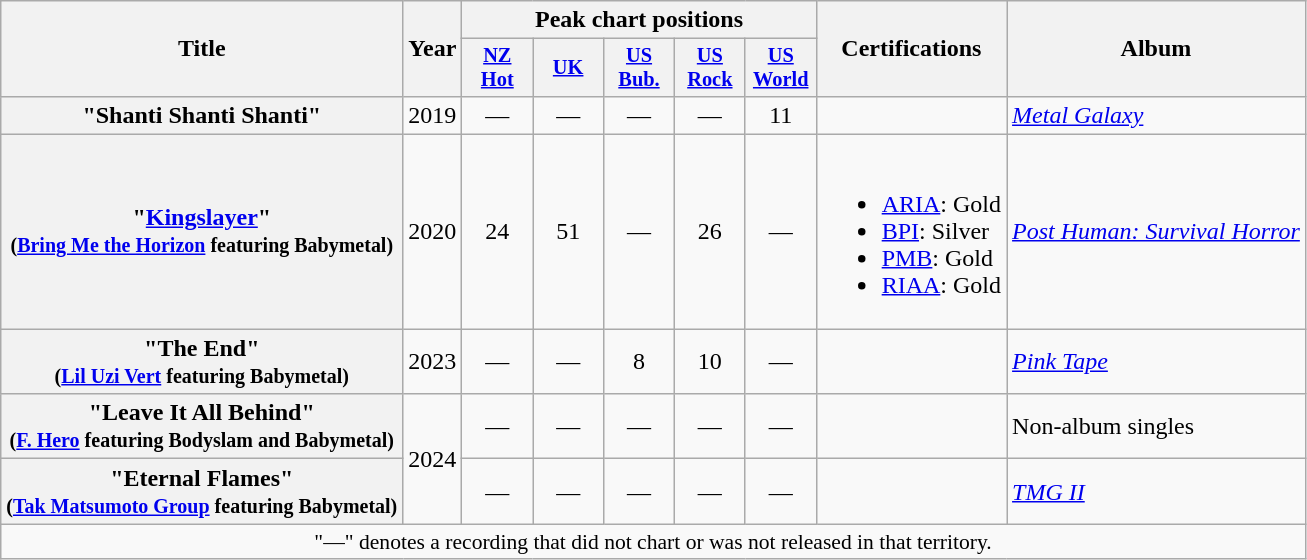<table class="wikitable plainrowheaders">
<tr>
<th rowspan="2">Title</th>
<th rowspan="2">Year</th>
<th colspan="5">Peak chart positions</th>
<th rowspan="2">Certifications</th>
<th rowspan="2">Album</th>
</tr>
<tr>
<th style="width:3em;font-size:85%;"><a href='#'>NZ<br>Hot</a><br></th>
<th style="width:3em;font-size:85%;"><a href='#'>UK</a><br></th>
<th style="width:3em;font-size:85%;"><a href='#'>US<br>Bub.</a><br></th>
<th style="width:3em;font-size:85%;"><a href='#'>US<br>Rock</a><br></th>
<th style="width:3em;font-size:85%;"><a href='#'>US World</a><br></th>
</tr>
<tr>
<th scope="row">"Shanti Shanti Shanti"</th>
<td style="text-align:center;">2019</td>
<td style="text-align:center;">—</td>
<td style="text-align:center;">—</td>
<td style="text-align:center;">—</td>
<td style="text-align:center;">—</td>
<td style="text-align:center;">11</td>
<td></td>
<td><em><a href='#'>Metal Galaxy</a></em></td>
</tr>
<tr>
<th scope="row">"<a href='#'>Kingslayer</a>"<br><small>(<a href='#'>Bring Me the Horizon</a> featuring Babymetal)</small></th>
<td style="text-align:center;">2020</td>
<td style="text-align:center;">24</td>
<td style="text-align:center;">51</td>
<td style="text-align:center;">—</td>
<td style="text-align:center;">26</td>
<td style="text-align:center;">—</td>
<td><br><ul><li><a href='#'>ARIA</a>: Gold</li><li><a href='#'>BPI</a>: Silver</li><li><a href='#'>PMB</a>: Gold</li><li><a href='#'>RIAA</a>: Gold</li></ul></td>
<td><em><a href='#'>Post Human: Survival Horror</a></em></td>
</tr>
<tr>
<th scope="row">"The End"<br><small>(<a href='#'>Lil Uzi Vert</a> featuring Babymetal)</small></th>
<td style="text-align:center;">2023</td>
<td style="text-align:center;">—</td>
<td style="text-align:center;">—</td>
<td style="text-align:center;">8</td>
<td style="text-align:center;">10</td>
<td style="text-align:center;">—</td>
<td></td>
<td><em><a href='#'>Pink Tape</a></em></td>
</tr>
<tr>
<th scope="row">"Leave It All Behind"<br><small>(<a href='#'>F. Hero</a> featuring Bodyslam and Babymetal)</small></th>
<td rowspan=2 style="text-align:center;">2024</td>
<td style="text-align:center;">—</td>
<td style="text-align:center;">—</td>
<td style="text-align:center;">—</td>
<td style="text-align:center;">—</td>
<td style="text-align:center;">—</td>
<td></td>
<td>Non-album singles</td>
</tr>
<tr>
<th scope="row">"Eternal Flames"<br><small>(<a href='#'>Tak Matsumoto Group</a> featuring Babymetal)</small></th>
<td style="text-align:center;">—</td>
<td style="text-align:center;">—</td>
<td style="text-align:center;">—</td>
<td style="text-align:center;">—</td>
<td style="text-align:center;">—</td>
<td></td>
<td><em><a href='#'>TMG II</a></em></td>
</tr>
<tr>
<td colspan="9" align="center" style="font-size:90%">"—" denotes a recording that did not chart or was not released in that territory.</td>
</tr>
</table>
